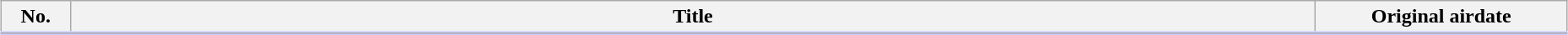<table class="wikitable" style="width:98%; margin:auto; background:#FFF;">
<tr style="border-bottom: 3px solid #CCF">
<th style="width:3em;">No.</th>
<th>Title</th>
<th style="width:12em;">Original airdate</th>
</tr>
<tr>
</tr>
</table>
